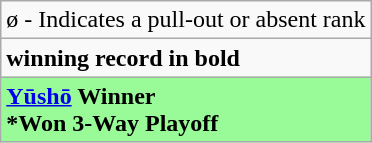<table class="wikitable">
<tr>
<td>ø - Indicates a pull-out or absent rank</td>
</tr>
<tr>
<td><strong>winning record in bold</strong></td>
</tr>
<tr>
<td style="background: PaleGreen;"><strong><a href='#'>Yūshō</a> Winner</strong><br><strong>*Won 3-Way Playoff</strong></td>
</tr>
</table>
